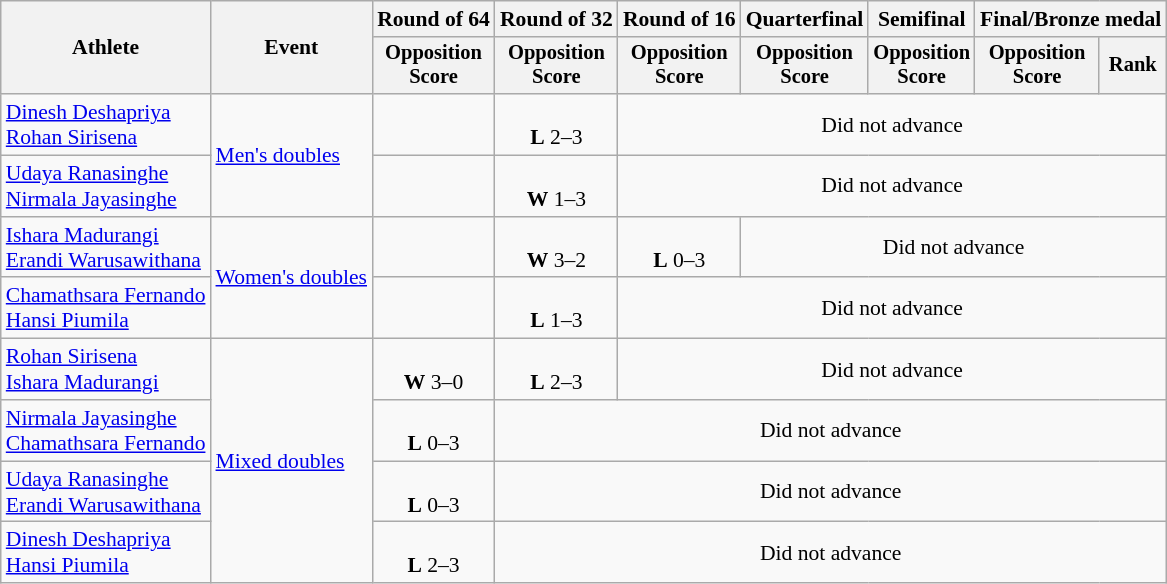<table class="wikitable" style="font-size:90%">
<tr>
<th rowspan=2>Athlete</th>
<th rowspan=2>Event</th>
<th>Round of 64</th>
<th>Round of 32</th>
<th>Round of 16</th>
<th>Quarterfinal</th>
<th>Semifinal</th>
<th colspan=2>Final/Bronze medal</th>
</tr>
<tr style="font-size:95%">
<th>Opposition<br>Score</th>
<th>Opposition<br>Score</th>
<th>Opposition<br>Score</th>
<th>Opposition<br>Score</th>
<th>Opposition<br>Score</th>
<th>Opposition<br>Score</th>
<th>Rank</th>
</tr>
<tr align=center>
<td align=left><a href='#'>Dinesh Deshapriya</a><br><a href='#'>Rohan Sirisena</a></td>
<td align=left rowspan="2"><a href='#'>Men's doubles</a></td>
<td></td>
<td><br><strong>L</strong> 2–3</td>
<td colspan="5">Did not advance</td>
</tr>
<tr align=center>
<td align=left><a href='#'>Udaya Ranasinghe</a><br><a href='#'>Nirmala Jayasinghe</a></td>
<td></td>
<td><br><strong>W</strong> 1–3</td>
<td colspan="5">Did not advance</td>
</tr>
<tr align=center>
<td align=left><a href='#'>Ishara Madurangi</a><br><a href='#'>Erandi Warusawithana</a></td>
<td align=left rowspan="2"><a href='#'>Women's doubles</a></td>
<td></td>
<td><br><strong>W</strong> 3–2</td>
<td><br><strong>L</strong> 0–3</td>
<td colspan="4">Did not advance</td>
</tr>
<tr align=center>
<td align=left><a href='#'>Chamathsara Fernando</a><br><a href='#'>Hansi Piumila</a></td>
<td></td>
<td><br><strong>L</strong> 1–3</td>
<td colspan="5">Did not advance</td>
</tr>
<tr align=center>
<td align=left><a href='#'>Rohan Sirisena</a><br><a href='#'>Ishara Madurangi</a></td>
<td align=left rowspan="4"><a href='#'>Mixed doubles</a></td>
<td><br><strong>W</strong> 3–0</td>
<td><br><strong>L</strong> 2–3</td>
<td colspan="5">Did not advance</td>
</tr>
<tr align=center>
<td align=left><a href='#'>Nirmala Jayasinghe</a><br><a href='#'>Chamathsara Fernando</a></td>
<td><br><strong>L</strong> 0–3</td>
<td colspan="6">Did not advance</td>
</tr>
<tr align=center>
<td align=left><a href='#'>Udaya Ranasinghe</a><br><a href='#'>Erandi Warusawithana</a></td>
<td><br><strong>L</strong> 0–3</td>
<td colspan="6">Did not advance</td>
</tr>
<tr align=center>
<td align=left><a href='#'>Dinesh Deshapriya</a><br><a href='#'>Hansi Piumila</a></td>
<td><br><strong>L</strong> 2–3</td>
<td colspan="6">Did not advance</td>
</tr>
</table>
